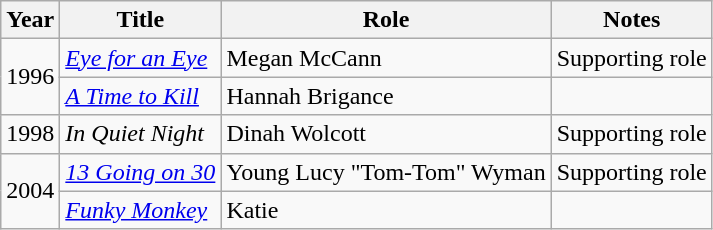<table class="wikitable sortable">
<tr>
<th>Year</th>
<th>Title</th>
<th>Role</th>
<th class="unsortable">Notes</th>
</tr>
<tr>
<td rowspan="2">1996</td>
<td><em><a href='#'>Eye for an Eye</a></em></td>
<td>Megan McCann</td>
<td>Supporting role</td>
</tr>
<tr>
<td><em><a href='#'>A Time to Kill</a></em></td>
<td>Hannah Brigance</td>
<td></td>
</tr>
<tr>
<td>1998</td>
<td><em>In Quiet Night</em></td>
<td>Dinah Wolcott</td>
<td>Supporting role</td>
</tr>
<tr>
<td rowspan="2">2004</td>
<td><em><a href='#'>13 Going on 30</a></em></td>
<td>Young Lucy "Tom-Tom" Wyman</td>
<td>Supporting role</td>
</tr>
<tr>
<td><em><a href='#'>Funky Monkey</a></em></td>
<td>Katie</td>
<td></td>
</tr>
</table>
